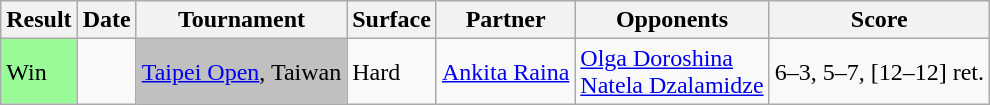<table class="sortable wikitable">
<tr>
<th>Result</th>
<th>Date</th>
<th>Tournament</th>
<th>Surface</th>
<th>Partner</th>
<th>Opponents</th>
<th class="unsortable">Score</th>
</tr>
<tr>
<td style="background:#98fb98;">Win</td>
<td><a href='#'></a></td>
<td bgcolor=silver><a href='#'>Taipei Open</a>, Taiwan</td>
<td>Hard</td>
<td> <a href='#'>Ankita Raina</a></td>
<td> <a href='#'>Olga Doroshina</a> <br>  <a href='#'>Natela Dzalamidze</a></td>
<td>6–3, 5–7, [12–12] ret.</td>
</tr>
</table>
